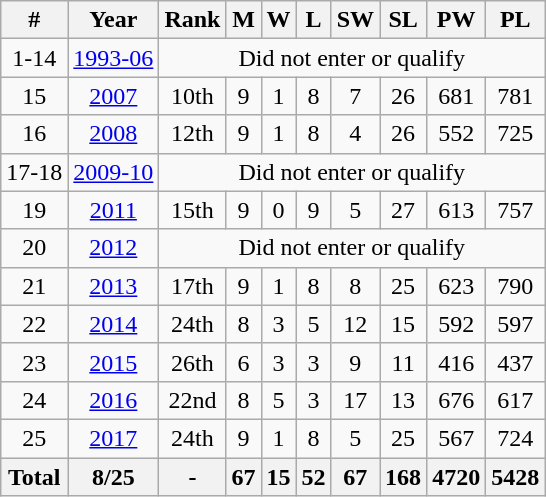<table class="wikitable sortable" style="text-align:center">
<tr>
<th>#</th>
<th>Year</th>
<th>Rank</th>
<th>M</th>
<th>W</th>
<th>L</th>
<th>SW</th>
<th>SL</th>
<th>PW</th>
<th>PL</th>
</tr>
<tr>
<td>1-14</td>
<td><a href='#'>1993-06</a></td>
<td colspan=8>Did not enter or qualify</td>
</tr>
<tr>
<td>15</td>
<td><a href='#'>2007</a></td>
<td>10th</td>
<td>9</td>
<td>1</td>
<td>8</td>
<td>7</td>
<td>26</td>
<td>681</td>
<td>781</td>
</tr>
<tr>
<td>16</td>
<td><a href='#'>2008</a></td>
<td>12th</td>
<td>9</td>
<td>1</td>
<td>8</td>
<td>4</td>
<td>26</td>
<td>552</td>
<td>725</td>
</tr>
<tr>
<td>17-18</td>
<td><a href='#'>2009-10</a></td>
<td colspan=8>Did not enter or qualify</td>
</tr>
<tr>
<td>19</td>
<td><a href='#'>2011</a></td>
<td>15th</td>
<td>9</td>
<td>0</td>
<td>9</td>
<td>5</td>
<td>27</td>
<td>613</td>
<td>757</td>
</tr>
<tr>
<td>20</td>
<td><a href='#'>2012</a></td>
<td colspan=8>Did not enter or qualify</td>
</tr>
<tr>
<td>21</td>
<td><a href='#'>2013</a></td>
<td>17th</td>
<td>9</td>
<td>1</td>
<td>8</td>
<td>8</td>
<td>25</td>
<td>623</td>
<td>790</td>
</tr>
<tr>
<td>22</td>
<td><a href='#'>2014</a></td>
<td>24th</td>
<td>8</td>
<td>3</td>
<td>5</td>
<td>12</td>
<td>15</td>
<td>592</td>
<td>597</td>
</tr>
<tr>
<td>23</td>
<td><a href='#'>2015</a></td>
<td>26th</td>
<td>6</td>
<td>3</td>
<td>3</td>
<td>9</td>
<td>11</td>
<td>416</td>
<td>437</td>
</tr>
<tr>
<td>24</td>
<td><a href='#'>2016</a></td>
<td>22nd</td>
<td>8</td>
<td>5</td>
<td>3</td>
<td>17</td>
<td>13</td>
<td>676</td>
<td>617</td>
</tr>
<tr>
<td>25</td>
<td><a href='#'>2017</a></td>
<td>24th</td>
<td>9</td>
<td>1</td>
<td>8</td>
<td>5</td>
<td>25</td>
<td>567</td>
<td>724</td>
</tr>
<tr>
<th><strong>Total</strong></th>
<th>8/25</th>
<th>-</th>
<th>67</th>
<th>15</th>
<th>52</th>
<th>67</th>
<th>168</th>
<th>4720</th>
<th>5428</th>
</tr>
</table>
